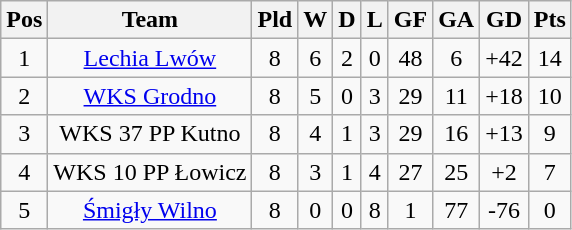<table class="wikitable" style="text-align: center">
<tr>
<th>Pos</th>
<th>Team</th>
<th>Pld</th>
<th>W</th>
<th>D</th>
<th>L</th>
<th>GF</th>
<th>GA</th>
<th>GD</th>
<th>Pts</th>
</tr>
<tr>
<td>1</td>
<td><a href='#'>Lechia Lwów</a></td>
<td>8</td>
<td>6</td>
<td>2</td>
<td>0</td>
<td>48</td>
<td>6</td>
<td>+42</td>
<td>14</td>
</tr>
<tr>
<td>2</td>
<td><a href='#'>WKS Grodno</a></td>
<td>8</td>
<td>5</td>
<td>0</td>
<td>3</td>
<td>29</td>
<td>11</td>
<td>+18</td>
<td>10</td>
</tr>
<tr>
<td>3</td>
<td>WKS 37 PP Kutno</td>
<td>8</td>
<td>4</td>
<td>1</td>
<td>3</td>
<td>29</td>
<td>16</td>
<td>+13</td>
<td>9</td>
</tr>
<tr>
<td>4</td>
<td>WKS 10 PP Łowicz</td>
<td>8</td>
<td>3</td>
<td>1</td>
<td>4</td>
<td>27</td>
<td>25</td>
<td>+2</td>
<td>7</td>
</tr>
<tr>
<td>5</td>
<td><a href='#'>Śmigły Wilno</a></td>
<td>8</td>
<td>0</td>
<td>0</td>
<td>8</td>
<td>1</td>
<td>77</td>
<td>-76</td>
<td>0</td>
</tr>
</table>
